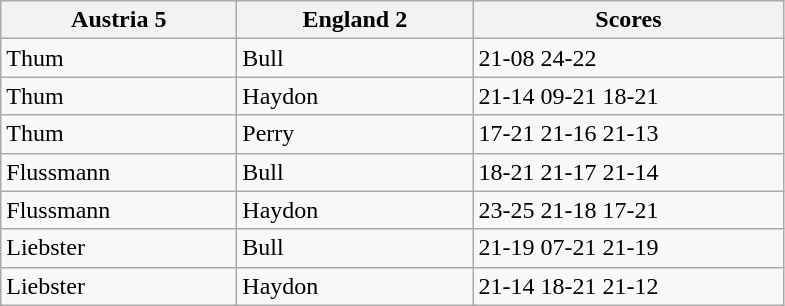<table class="wikitable">
<tr>
<th width=150> Austria 5</th>
<th width=150> England 2</th>
<th width=200>Scores</th>
</tr>
<tr>
<td>Thum</td>
<td>Bull</td>
<td>21-08 24-22</td>
</tr>
<tr>
<td>Thum</td>
<td>Haydon</td>
<td>21-14 09-21 18-21</td>
</tr>
<tr>
<td>Thum</td>
<td>Perry</td>
<td>17-21 21-16 21-13</td>
</tr>
<tr>
<td>Flussmann</td>
<td>Bull</td>
<td>18-21 21-17 21-14</td>
</tr>
<tr>
<td>Flussmann</td>
<td>Haydon</td>
<td>23-25 21-18 17-21</td>
</tr>
<tr>
<td>Liebster</td>
<td>Bull</td>
<td>21-19 07-21 21-19</td>
</tr>
<tr>
<td>Liebster</td>
<td>Haydon</td>
<td>21-14 18-21 21-12</td>
</tr>
</table>
